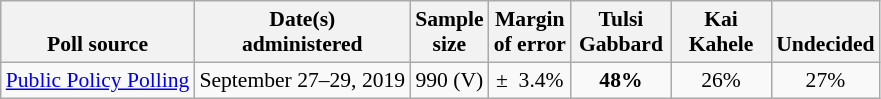<table class="wikitable" style="font-size:90%;text-align:center;">
<tr valign=bottom>
<th>Poll source</th>
<th>Date(s)<br>administered</th>
<th>Sample<br>size</th>
<th>Margin<br>of error</th>
<th style="width:60px;">Tulsi<br>Gabbard</th>
<th style="width:60px;">Kai<br>Kahele</th>
<th>Undecided</th>
</tr>
<tr>
<td style="text-align:left;"><a href='#'>Public Policy Polling</a></td>
<td>September 27–29, 2019</td>
<td>990 (V)</td>
<td>±  3.4%</td>
<td><strong>48%</strong></td>
<td>26%</td>
<td>27%</td>
</tr>
</table>
